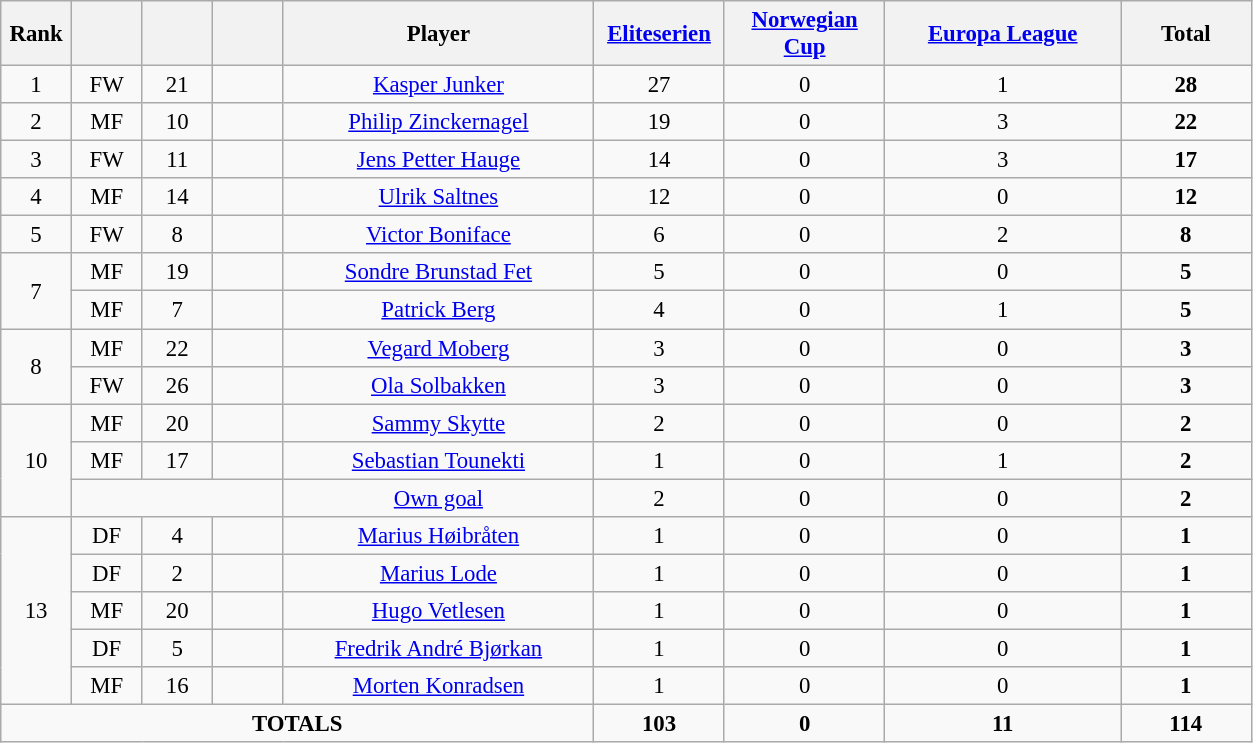<table class="wikitable" style="font-size: 95%; text-align: center;">
<tr>
<th width=40>Rank</th>
<th width=40></th>
<th width=40></th>
<th width=40></th>
<th width=200>Player</th>
<th width=80><a href='#'>Eliteserien</a></th>
<th width=100><a href='#'>Norwegian Cup</a></th>
<th width=150><a href='#'>Europa League</a></th>
<th width=80><strong>Total</strong></th>
</tr>
<tr>
<td>1</td>
<td>FW</td>
<td>21</td>
<td></td>
<td><a href='#'>Kasper Junker</a></td>
<td>27</td>
<td>0</td>
<td>1</td>
<td><strong>28</strong></td>
</tr>
<tr>
<td>2</td>
<td>MF</td>
<td>10</td>
<td></td>
<td><a href='#'>Philip Zinckernagel</a></td>
<td>19</td>
<td>0</td>
<td>3</td>
<td><strong>22</strong></td>
</tr>
<tr>
<td>3</td>
<td>FW</td>
<td>11</td>
<td></td>
<td><a href='#'>Jens Petter Hauge</a></td>
<td>14</td>
<td>0</td>
<td>3</td>
<td><strong>17</strong></td>
</tr>
<tr>
<td>4</td>
<td>MF</td>
<td>14</td>
<td></td>
<td><a href='#'>Ulrik Saltnes</a></td>
<td>12</td>
<td>0</td>
<td>0</td>
<td><strong>12</strong></td>
</tr>
<tr>
<td>5</td>
<td>FW</td>
<td>8</td>
<td></td>
<td><a href='#'>Victor Boniface</a></td>
<td>6</td>
<td>0</td>
<td>2</td>
<td><strong>8</strong></td>
</tr>
<tr>
<td rowspan="2">7</td>
<td>MF</td>
<td>19</td>
<td></td>
<td><a href='#'>Sondre Brunstad Fet</a></td>
<td>5</td>
<td>0</td>
<td>0</td>
<td><strong>5</strong></td>
</tr>
<tr>
<td>MF</td>
<td>7</td>
<td></td>
<td><a href='#'>Patrick Berg</a></td>
<td>4</td>
<td>0</td>
<td>1</td>
<td><strong>5</strong></td>
</tr>
<tr>
<td rowspan="2">8</td>
<td>MF</td>
<td>22</td>
<td></td>
<td><a href='#'>Vegard Moberg</a></td>
<td>3</td>
<td>0</td>
<td>0</td>
<td><strong>3</strong></td>
</tr>
<tr>
<td>FW</td>
<td>26</td>
<td></td>
<td><a href='#'>Ola Solbakken</a></td>
<td>3</td>
<td>0</td>
<td>0</td>
<td><strong>3</strong></td>
</tr>
<tr>
<td rowspan="3">10</td>
<td>MF</td>
<td>20</td>
<td></td>
<td><a href='#'>Sammy Skytte</a></td>
<td>2</td>
<td>0</td>
<td>0</td>
<td><strong>2</strong></td>
</tr>
<tr>
<td>MF</td>
<td>17</td>
<td></td>
<td><a href='#'>Sebastian Tounekti</a></td>
<td>1</td>
<td>0</td>
<td>1</td>
<td><strong>2</strong></td>
</tr>
<tr>
<td colspan="3"></td>
<td><a href='#'>Own goal</a></td>
<td>2</td>
<td>0</td>
<td>0</td>
<td><strong>2</strong></td>
</tr>
<tr>
<td rowspan="5">13</td>
<td>DF</td>
<td>4</td>
<td></td>
<td><a href='#'>Marius Høibråten</a></td>
<td>1</td>
<td>0</td>
<td>0</td>
<td><strong>1</strong></td>
</tr>
<tr>
<td>DF</td>
<td>2</td>
<td></td>
<td><a href='#'>Marius Lode</a></td>
<td>1</td>
<td>0</td>
<td>0</td>
<td><strong>1</strong></td>
</tr>
<tr>
<td>MF</td>
<td>20</td>
<td></td>
<td><a href='#'>Hugo Vetlesen</a></td>
<td>1</td>
<td>0</td>
<td>0</td>
<td><strong>1</strong></td>
</tr>
<tr>
<td>DF</td>
<td>5</td>
<td></td>
<td><a href='#'>Fredrik André Bjørkan</a></td>
<td>1</td>
<td>0</td>
<td>0</td>
<td><strong>1</strong></td>
</tr>
<tr>
<td>MF</td>
<td>16</td>
<td></td>
<td><a href='#'>Morten Konradsen</a></td>
<td>1</td>
<td>0</td>
<td>0</td>
<td><strong>1</strong></td>
</tr>
<tr>
<td colspan="5"><strong>TOTALS</strong></td>
<td><strong>103</strong></td>
<td><strong>0</strong></td>
<td><strong>11</strong></td>
<td><strong>114</strong></td>
</tr>
</table>
